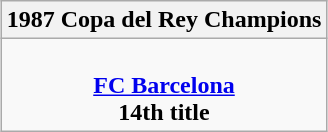<table class=wikitable style="text-align:center; margin:auto">
<tr>
<th>1987 Copa del Rey Champions</th>
</tr>
<tr>
<td><br> <strong><a href='#'>FC Barcelona</a></strong> <br> <strong>14th title</strong></td>
</tr>
</table>
